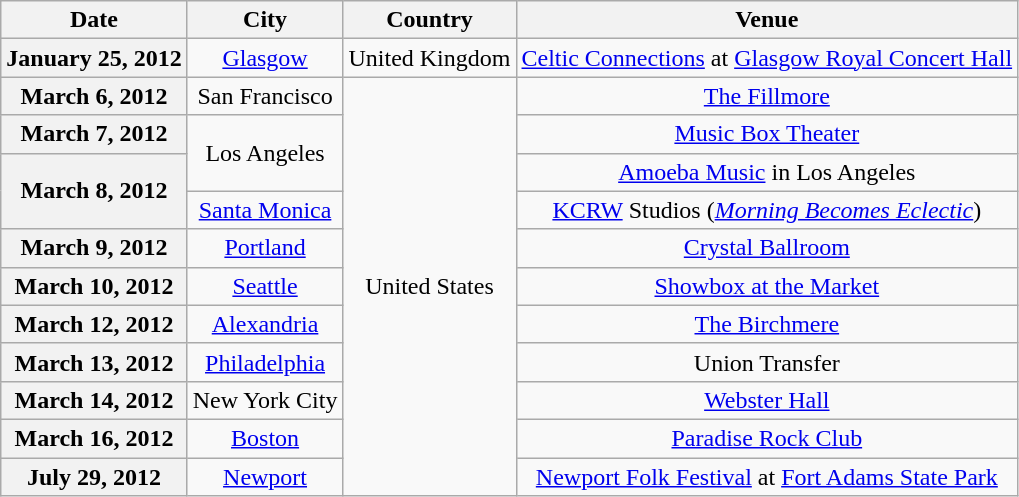<table class="wikitable" style="text-align:center;">
<tr>
<th scope="col">Date</th>
<th scope="col">City</th>
<th scope="col">Country</th>
<th scope="col">Venue</th>
</tr>
<tr>
<th scope="row">January 25, 2012</th>
<td><a href='#'>Glasgow</a></td>
<td>United Kingdom</td>
<td><a href='#'>Celtic Connections</a> at <a href='#'>Glasgow Royal Concert Hall</a></td>
</tr>
<tr>
<th scope="row">March 6, 2012</th>
<td>San Francisco</td>
<td rowspan="11">United States</td>
<td><a href='#'>The Fillmore</a></td>
</tr>
<tr>
<th scope="row">March 7, 2012</th>
<td rowspan="2">Los Angeles</td>
<td><a href='#'>Music Box Theater</a></td>
</tr>
<tr>
<th scope="row" rowspan="2">March 8, 2012</th>
<td><a href='#'>Amoeba Music</a> in Los Angeles</td>
</tr>
<tr>
<td><a href='#'>Santa Monica</a></td>
<td><a href='#'>KCRW</a> Studios (<em><a href='#'>Morning Becomes Eclectic</a></em>)</td>
</tr>
<tr>
<th scope="row">March 9, 2012</th>
<td><a href='#'>Portland</a></td>
<td><a href='#'>Crystal Ballroom</a></td>
</tr>
<tr>
<th scope="row">March 10, 2012</th>
<td><a href='#'>Seattle</a></td>
<td><a href='#'>Showbox at the Market</a></td>
</tr>
<tr>
<th scope="row">March 12, 2012</th>
<td><a href='#'>Alexandria</a></td>
<td><a href='#'>The Birchmere</a></td>
</tr>
<tr>
<th scope="row">March 13, 2012</th>
<td><a href='#'>Philadelphia</a></td>
<td>Union Transfer</td>
</tr>
<tr>
<th scope="row">March 14, 2012</th>
<td>New York City</td>
<td><a href='#'>Webster Hall</a></td>
</tr>
<tr>
<th scope="row">March 16, 2012</th>
<td><a href='#'>Boston</a></td>
<td><a href='#'>Paradise Rock Club</a></td>
</tr>
<tr>
<th scope="row">July 29, 2012</th>
<td><a href='#'>Newport</a></td>
<td><a href='#'>Newport Folk Festival</a> at <a href='#'>Fort Adams State Park</a></td>
</tr>
</table>
